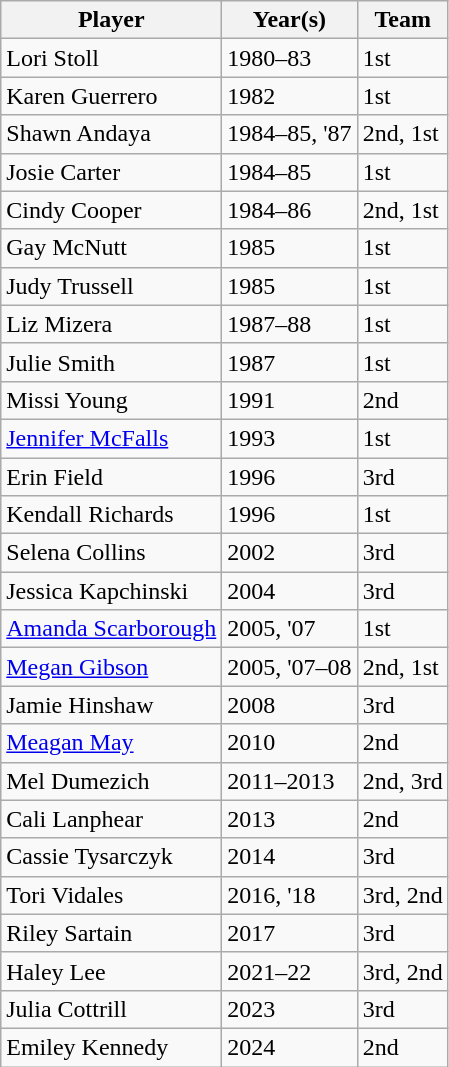<table class="wikitable">
<tr>
<th>Player</th>
<th>Year(s)</th>
<th>Team</th>
</tr>
<tr>
<td>Lori Stoll</td>
<td>1980–83</td>
<td>1st</td>
</tr>
<tr>
<td>Karen Guerrero</td>
<td>1982</td>
<td>1st</td>
</tr>
<tr>
<td>Shawn Andaya</td>
<td>1984–85, '87</td>
<td>2nd, 1st</td>
</tr>
<tr>
<td>Josie Carter</td>
<td>1984–85</td>
<td>1st</td>
</tr>
<tr>
<td>Cindy Cooper</td>
<td>1984–86</td>
<td>2nd, 1st</td>
</tr>
<tr>
<td>Gay McNutt</td>
<td>1985</td>
<td>1st</td>
</tr>
<tr>
<td>Judy Trussell</td>
<td>1985</td>
<td>1st</td>
</tr>
<tr>
<td>Liz Mizera</td>
<td>1987–88</td>
<td>1st</td>
</tr>
<tr>
<td>Julie Smith</td>
<td>1987</td>
<td>1st</td>
</tr>
<tr>
<td>Missi Young</td>
<td>1991</td>
<td>2nd</td>
</tr>
<tr>
<td><a href='#'>Jennifer McFalls</a></td>
<td>1993</td>
<td>1st</td>
</tr>
<tr>
<td>Erin Field</td>
<td>1996</td>
<td>3rd</td>
</tr>
<tr>
<td>Kendall Richards</td>
<td>1996</td>
<td>1st</td>
</tr>
<tr>
<td>Selena Collins</td>
<td>2002</td>
<td>3rd</td>
</tr>
<tr>
<td>Jessica Kapchinski</td>
<td>2004</td>
<td>3rd</td>
</tr>
<tr>
<td><a href='#'>Amanda Scarborough</a></td>
<td>2005, '07</td>
<td>1st</td>
</tr>
<tr>
<td><a href='#'>Megan Gibson</a></td>
<td>2005, '07–08</td>
<td>2nd, 1st</td>
</tr>
<tr>
<td>Jamie Hinshaw</td>
<td>2008</td>
<td>3rd</td>
</tr>
<tr>
<td><a href='#'>Meagan May</a></td>
<td>2010</td>
<td>2nd</td>
</tr>
<tr>
<td>Mel Dumezich</td>
<td>2011–2013</td>
<td>2nd, 3rd</td>
</tr>
<tr>
<td>Cali Lanphear</td>
<td>2013</td>
<td>2nd</td>
</tr>
<tr>
<td>Cassie Tysarczyk</td>
<td>2014</td>
<td>3rd</td>
</tr>
<tr>
<td>Tori Vidales</td>
<td>2016, '18</td>
<td>3rd, 2nd</td>
</tr>
<tr>
<td>Riley Sartain</td>
<td>2017</td>
<td>3rd</td>
</tr>
<tr>
<td>Haley Lee</td>
<td>2021–22</td>
<td>3rd, 2nd</td>
</tr>
<tr>
<td>Julia Cottrill</td>
<td>2023</td>
<td>3rd</td>
</tr>
<tr>
<td>Emiley Kennedy</td>
<td>2024</td>
<td>2nd</td>
</tr>
</table>
